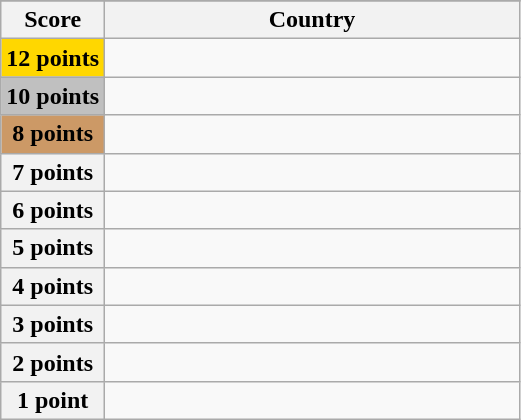<table class="wikitable">
<tr>
</tr>
<tr>
<th scope="col" width="20%">Score</th>
<th scope="col">Country</th>
</tr>
<tr>
<th scope="row" style="background:gold">12 points</th>
<td></td>
</tr>
<tr>
<th scope="row" style="background:silver">10 points</th>
<td></td>
</tr>
<tr>
<th scope="row" style="background:#CC9966">8 points</th>
<td></td>
</tr>
<tr>
<th scope="row">7 points</th>
<td></td>
</tr>
<tr>
<th scope="row">6 points</th>
<td></td>
</tr>
<tr>
<th scope="row">5 points</th>
<td></td>
</tr>
<tr>
<th scope="row">4 points</th>
<td></td>
</tr>
<tr>
<th scope="row">3 points</th>
<td></td>
</tr>
<tr>
<th scope="row">2 points</th>
<td></td>
</tr>
<tr>
<th scope="row">1 point</th>
<td></td>
</tr>
</table>
